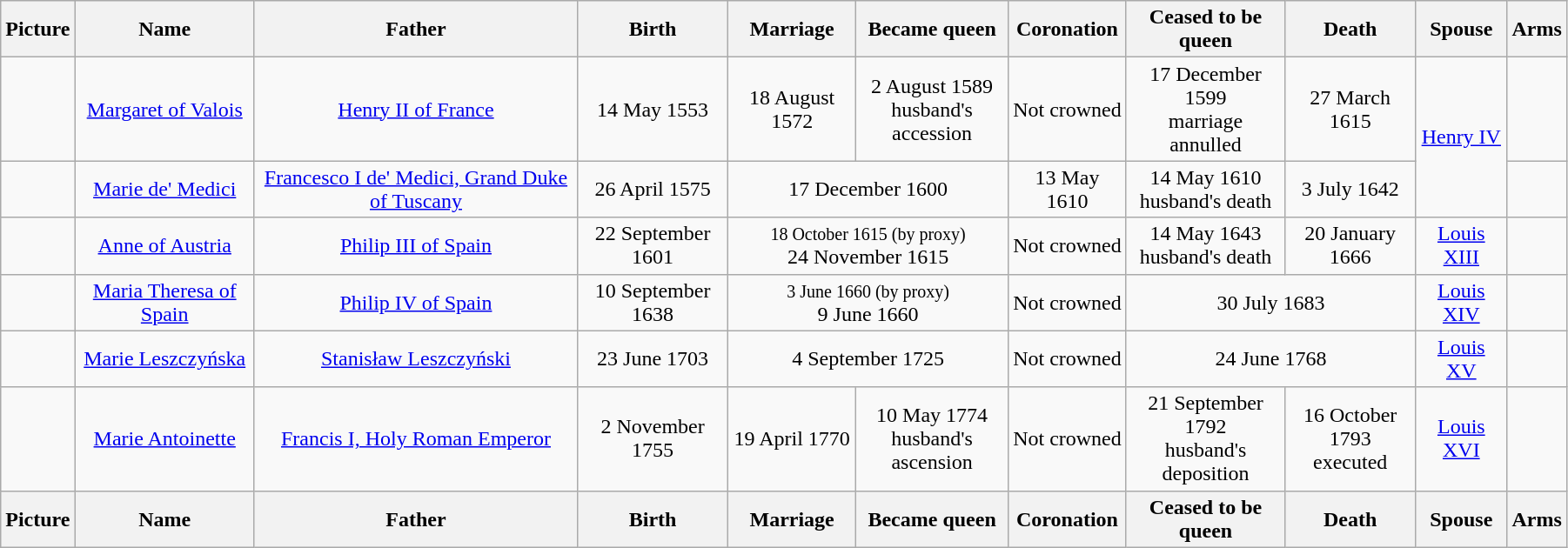<table width=95% class="wikitable">
<tr>
<th>Picture</th>
<th>Name</th>
<th>Father</th>
<th>Birth</th>
<th>Marriage</th>
<th>Became queen</th>
<th>Coronation</th>
<th>Ceased to be queen</th>
<th>Death</th>
<th>Spouse</th>
<th>Arms</th>
</tr>
<tr>
<td align=center></td>
<td align=center><a href='#'>Margaret of Valois</a></td>
<td align="center"><a href='#'>Henry II of France</a></td>
<td align=center>14 May 1553</td>
<td align="center">18 August 1572</td>
<td align="center">2 August 1589<br>husband's accession</td>
<td align="center">Not crowned</td>
<td align="center">17 December 1599<br>marriage annulled</td>
<td align="center">27 March 1615</td>
<td align="center" rowspan="2"><a href='#'>Henry IV</a></td>
<td></td>
</tr>
<tr>
<td align=center></td>
<td align="center"><a href='#'>Marie de' Medici</a></td>
<td align="center"><a href='#'>Francesco I de' Medici, Grand Duke of Tuscany</a></td>
<td align=center>26 April 1575</td>
<td align="center" colspan="2">17 December 1600</td>
<td align="center">13 May 1610</td>
<td align="center">14 May 1610<br>husband's death</td>
<td align="center">3 July 1642</td>
<td></td>
</tr>
<tr>
<td align=center></td>
<td align="center"><a href='#'>Anne of Austria</a></td>
<td align="center"><a href='#'>Philip III of Spain</a></td>
<td align=center>22 September 1601</td>
<td align="center" colspan="2"><small>18 October 1615 (by proxy)</small><br>24 November 1615</td>
<td align="center">Not crowned</td>
<td align="center">14 May 1643<br>husband's death</td>
<td align="center">20 January 1666</td>
<td align="center"><a href='#'>Louis XIII</a></td>
<td></td>
</tr>
<tr>
<td align=center></td>
<td align="center"><a href='#'>Maria Theresa of Spain</a></td>
<td align="center"><a href='#'>Philip IV of Spain</a></td>
<td align="center">10 September 1638</td>
<td align="center" colspan="2"><small>3 June 1660 (by proxy)</small><br>9 June 1660</td>
<td align="center">Not crowned</td>
<td align="center" colspan="2">30 July 1683</td>
<td align="center"><a href='#'>Louis XIV</a></td>
<td></td>
</tr>
<tr>
<td align=center></td>
<td align=center><a href='#'>Marie Leszczyńska</a></td>
<td align="center"><a href='#'>Stanisław Leszczyński</a></td>
<td align=center>23 June 1703</td>
<td align="center" colspan="2">4 September 1725</td>
<td align="center">Not crowned</td>
<td align="center" colspan="2">24 June 1768</td>
<td align="center"><a href='#'>Louis XV</a></td>
<td></td>
</tr>
<tr>
<td align=center></td>
<td align="center"><a href='#'>Marie Antoinette</a></td>
<td align="center"><a href='#'>Francis I, Holy Roman Emperor</a></td>
<td align=center>2 November 1755</td>
<td align="center">19 April 1770</td>
<td align="center">10 May 1774<br>husband's ascension</td>
<td align="center">Not crowned</td>
<td align="center">21 September 1792<br>husband's deposition</td>
<td align="center">16 October 1793<br>executed</td>
<td align="center"><a href='#'>Louis XVI</a></td>
<td></td>
</tr>
<tr>
<th>Picture</th>
<th>Name</th>
<th>Father</th>
<th>Birth</th>
<th>Marriage</th>
<th>Became queen</th>
<th>Coronation</th>
<th>Ceased to be queen</th>
<th>Death</th>
<th>Spouse</th>
<th>Arms</th>
</tr>
</table>
